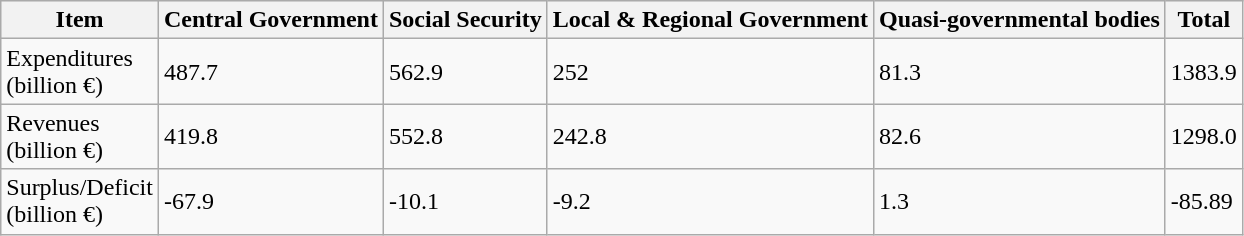<table class="sortable wikitable">
<tr bgcolor="#ececec" valign=top>
<th>Item</th>
<th>Central Government</th>
<th>Social Security</th>
<th>Local & Regional Government</th>
<th>Quasi-governmental bodies</th>
<th>Total</th>
</tr>
<tr>
<td>Expenditures <br> (billion €)</td>
<td>487.7</td>
<td>562.9</td>
<td>252</td>
<td>81.3</td>
<td>1383.9</td>
</tr>
<tr>
<td>Revenues <br> (billion €)</td>
<td>419.8</td>
<td>552.8</td>
<td>242.8</td>
<td>82.6</td>
<td>1298.0</td>
</tr>
<tr>
<td>Surplus/Deficit <br> (billion €)</td>
<td>-67.9</td>
<td>-10.1</td>
<td>-9.2</td>
<td>1.3</td>
<td>-85.89</td>
</tr>
</table>
